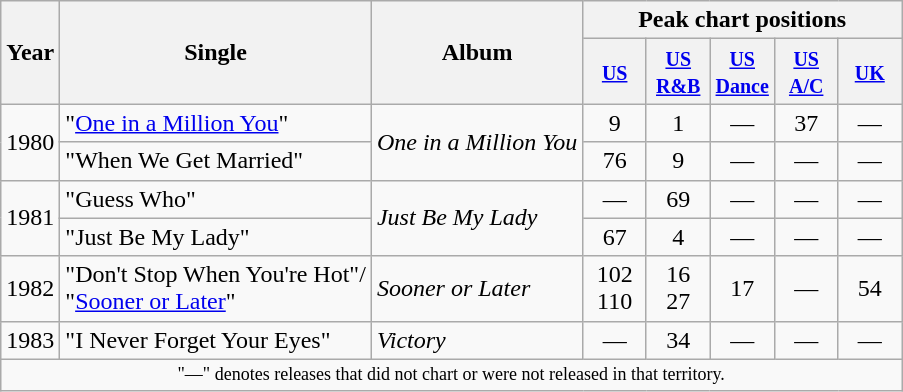<table class="wikitable">
<tr>
<th scope="col" rowspan="2">Year</th>
<th scope="col" rowspan="2">Single</th>
<th scope="col" rowspan="2">Album</th>
<th scope="col" colspan="5">Peak chart positions</th>
</tr>
<tr>
<th width=35><small><a href='#'>US</a></small><br></th>
<th width=35><small><a href='#'>US R&B</a></small><br></th>
<th width=35><small><a href='#'>US Dance</a></small><br></th>
<th width=35><small><a href='#'>US A/C</a></small><br></th>
<th width=35><small><a href='#'>UK</a></small><br></th>
</tr>
<tr>
<td rowspan=2>1980</td>
<td>"<a href='#'>One in a Million You</a>"</td>
<td rowspan=2><em>One in a Million You</em></td>
<td align="center">9</td>
<td align="center">1</td>
<td align="center">—</td>
<td align="center">37</td>
<td align="center">—</td>
</tr>
<tr>
<td>"When We Get Married"</td>
<td align="center">76</td>
<td align="center">9</td>
<td align="center">—</td>
<td align="center">—</td>
<td align="center">—</td>
</tr>
<tr>
<td rowspan=2>1981</td>
<td>"Guess Who"</td>
<td rowspan=2><em>Just Be My Lady</em></td>
<td align="center">—</td>
<td align="center">69</td>
<td align="center">—</td>
<td align="center">—</td>
<td align="center">—</td>
</tr>
<tr>
<td>"Just Be My Lady"</td>
<td align="center">67</td>
<td align="center">4</td>
<td align="center">—</td>
<td align="center">—</td>
<td align="center">—</td>
</tr>
<tr>
<td>1982</td>
<td>"Don't Stop When You're Hot"/ <br>"<a href='#'>Sooner or Later</a>"</td>
<td><em>Sooner or Later</em></td>
<td align="center">102<br>110</td>
<td align="center">16<br>27</td>
<td align="center">17</td>
<td align="center">—</td>
<td align="center">54</td>
</tr>
<tr>
<td>1983</td>
<td>"I Never Forget Your Eyes"</td>
<td><em>Victory</em></td>
<td align="center">—</td>
<td align="center">34</td>
<td align="center">—</td>
<td align="center">—</td>
<td align="center">—</td>
</tr>
<tr>
<td colspan="8" style="text-align:center; font-size:9pt;">"—" denotes releases that did not chart or were not released in that territory.</td>
</tr>
</table>
